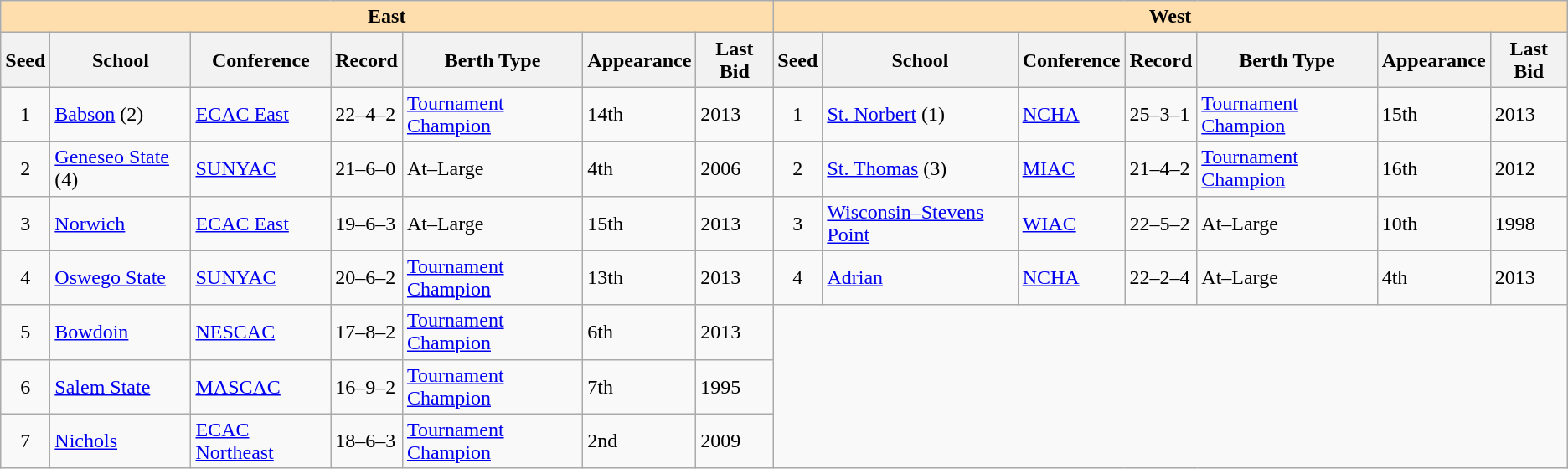<table class="wikitable">
<tr>
<th colspan="7" style="background:#ffdead;">East</th>
<th colspan="7" style="background:#ffdead;">West</th>
</tr>
<tr>
<th>Seed</th>
<th>School</th>
<th>Conference</th>
<th>Record</th>
<th>Berth Type</th>
<th>Appearance</th>
<th>Last Bid</th>
<th>Seed</th>
<th>School</th>
<th>Conference</th>
<th>Record</th>
<th>Berth Type</th>
<th>Appearance</th>
<th>Last Bid</th>
</tr>
<tr>
<td align=center>1</td>
<td><a href='#'>Babson</a> (2)</td>
<td><a href='#'>ECAC East</a></td>
<td>22–4–2</td>
<td><a href='#'>Tournament Champion</a></td>
<td>14th</td>
<td>2013</td>
<td align=center>1</td>
<td><a href='#'>St. Norbert</a> (1)</td>
<td><a href='#'>NCHA</a></td>
<td>25–3–1</td>
<td><a href='#'>Tournament Champion</a></td>
<td>15th</td>
<td>2013</td>
</tr>
<tr>
<td align=center>2</td>
<td><a href='#'>Geneseo State</a> (4)</td>
<td><a href='#'>SUNYAC</a></td>
<td>21–6–0</td>
<td>At–Large</td>
<td>4th</td>
<td>2006</td>
<td align=center>2</td>
<td><a href='#'>St. Thomas</a> (3)</td>
<td><a href='#'>MIAC</a></td>
<td>21–4–2</td>
<td><a href='#'>Tournament Champion</a></td>
<td>16th</td>
<td>2012</td>
</tr>
<tr>
<td align=center>3</td>
<td><a href='#'>Norwich</a></td>
<td><a href='#'>ECAC East</a></td>
<td>19–6–3</td>
<td>At–Large</td>
<td>15th</td>
<td>2013</td>
<td align=center>3</td>
<td><a href='#'>Wisconsin–Stevens Point</a></td>
<td><a href='#'>WIAC</a></td>
<td>22–5–2</td>
<td>At–Large</td>
<td>10th</td>
<td>1998</td>
</tr>
<tr>
<td align=center>4</td>
<td><a href='#'>Oswego State</a></td>
<td><a href='#'>SUNYAC</a></td>
<td>20–6–2</td>
<td><a href='#'>Tournament Champion</a></td>
<td>13th</td>
<td>2013</td>
<td align=center>4</td>
<td><a href='#'>Adrian</a></td>
<td><a href='#'>NCHA</a></td>
<td>22–2–4</td>
<td>At–Large</td>
<td>4th</td>
<td>2013</td>
</tr>
<tr>
<td align=center>5</td>
<td><a href='#'>Bowdoin</a></td>
<td><a href='#'>NESCAC</a></td>
<td>17–8–2</td>
<td><a href='#'>Tournament Champion</a></td>
<td>6th</td>
<td>2013</td>
</tr>
<tr>
<td align=center>6</td>
<td><a href='#'>Salem State</a></td>
<td><a href='#'>MASCAC</a></td>
<td>16–9–2</td>
<td><a href='#'>Tournament Champion</a></td>
<td>7th</td>
<td>1995</td>
</tr>
<tr>
<td align=center>7</td>
<td><a href='#'>Nichols</a></td>
<td><a href='#'>ECAC Northeast</a></td>
<td>18–6–3</td>
<td><a href='#'>Tournament Champion</a></td>
<td>2nd</td>
<td>2009</td>
</tr>
</table>
